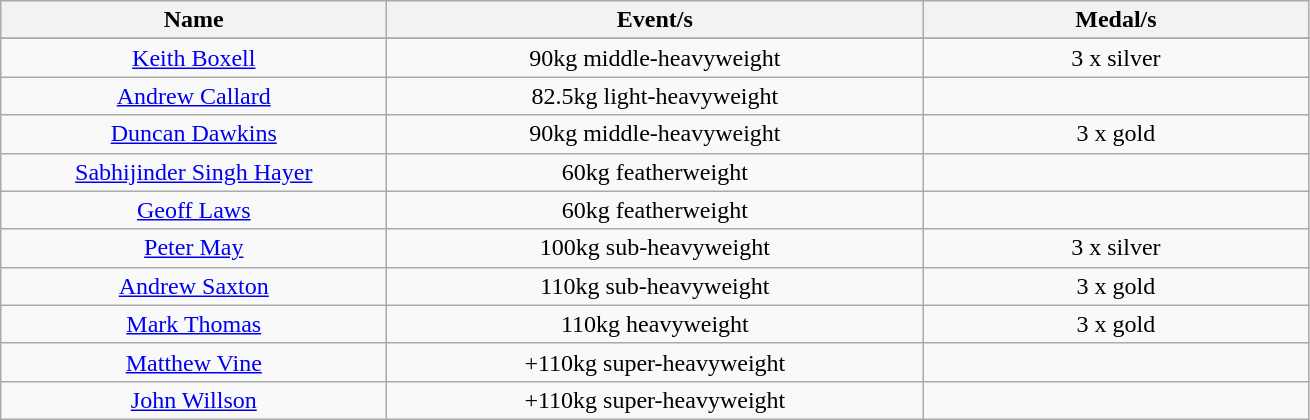<table class="wikitable" style="text-align: center">
<tr>
<th width=250>Name</th>
<th width=350>Event/s</th>
<th width=250>Medal/s</th>
</tr>
<tr>
</tr>
<tr>
<td><a href='#'>Keith Boxell</a></td>
<td>90kg middle-heavyweight</td>
<td>3 x silver</td>
</tr>
<tr>
<td><a href='#'>Andrew Callard</a></td>
<td>82.5kg light-heavyweight</td>
<td></td>
</tr>
<tr>
<td><a href='#'>Duncan Dawkins</a></td>
<td>90kg middle-heavyweight</td>
<td>3 x gold</td>
</tr>
<tr>
<td><a href='#'>Sabhijinder Singh Hayer</a></td>
<td>60kg featherweight</td>
<td></td>
</tr>
<tr>
<td><a href='#'>Geoff Laws</a></td>
<td>60kg featherweight</td>
<td></td>
</tr>
<tr>
<td><a href='#'>Peter May</a></td>
<td>100kg sub-heavyweight</td>
<td>3 x silver</td>
</tr>
<tr>
<td><a href='#'>Andrew Saxton</a></td>
<td>110kg sub-heavyweight</td>
<td>3 x gold</td>
</tr>
<tr>
<td><a href='#'>Mark Thomas</a></td>
<td>110kg heavyweight</td>
<td>3 x gold</td>
</tr>
<tr>
<td><a href='#'>Matthew Vine</a></td>
<td>+110kg super-heavyweight</td>
<td></td>
</tr>
<tr>
<td><a href='#'>John Willson</a></td>
<td>+110kg super-heavyweight</td>
<td></td>
</tr>
</table>
